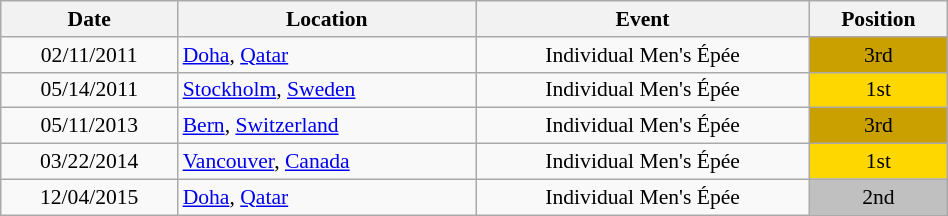<table class="wikitable" width="50%" style="font-size:90%; text-align:center;">
<tr>
<th>Date</th>
<th>Location</th>
<th>Event</th>
<th>Position</th>
</tr>
<tr>
<td rowspan="1">02/11/2011</td>
<td rowspan="1" align="left"> <a href='#'>Doha</a>, <a href='#'>Qatar</a></td>
<td>Individual Men's Épée</td>
<td bgcolor="caramel">3rd</td>
</tr>
<tr>
<td>05/14/2011</td>
<td rowspan="1" align="left"> <a href='#'>Stockholm</a>, <a href='#'>Sweden</a></td>
<td>Individual Men's Épée</td>
<td bgcolor="gold">1st</td>
</tr>
<tr>
<td>05/11/2013</td>
<td rowspan="1" align="left"> <a href='#'>Bern</a>, <a href='#'>Switzerland</a></td>
<td>Individual Men's Épée</td>
<td bgcolor="caramel">3rd</td>
</tr>
<tr>
<td rowspan="1">03/22/2014</td>
<td rowspan="1" align="left"> <a href='#'>Vancouver</a>, <a href='#'>Canada</a></td>
<td>Individual Men's Épée</td>
<td bgcolor="gold">1st</td>
</tr>
<tr>
<td>12/04/2015</td>
<td rowspan="1" align="left"> <a href='#'>Doha</a>, <a href='#'>Qatar</a></td>
<td>Individual Men's Épée</td>
<td bgcolor="silver">2nd</td>
</tr>
</table>
